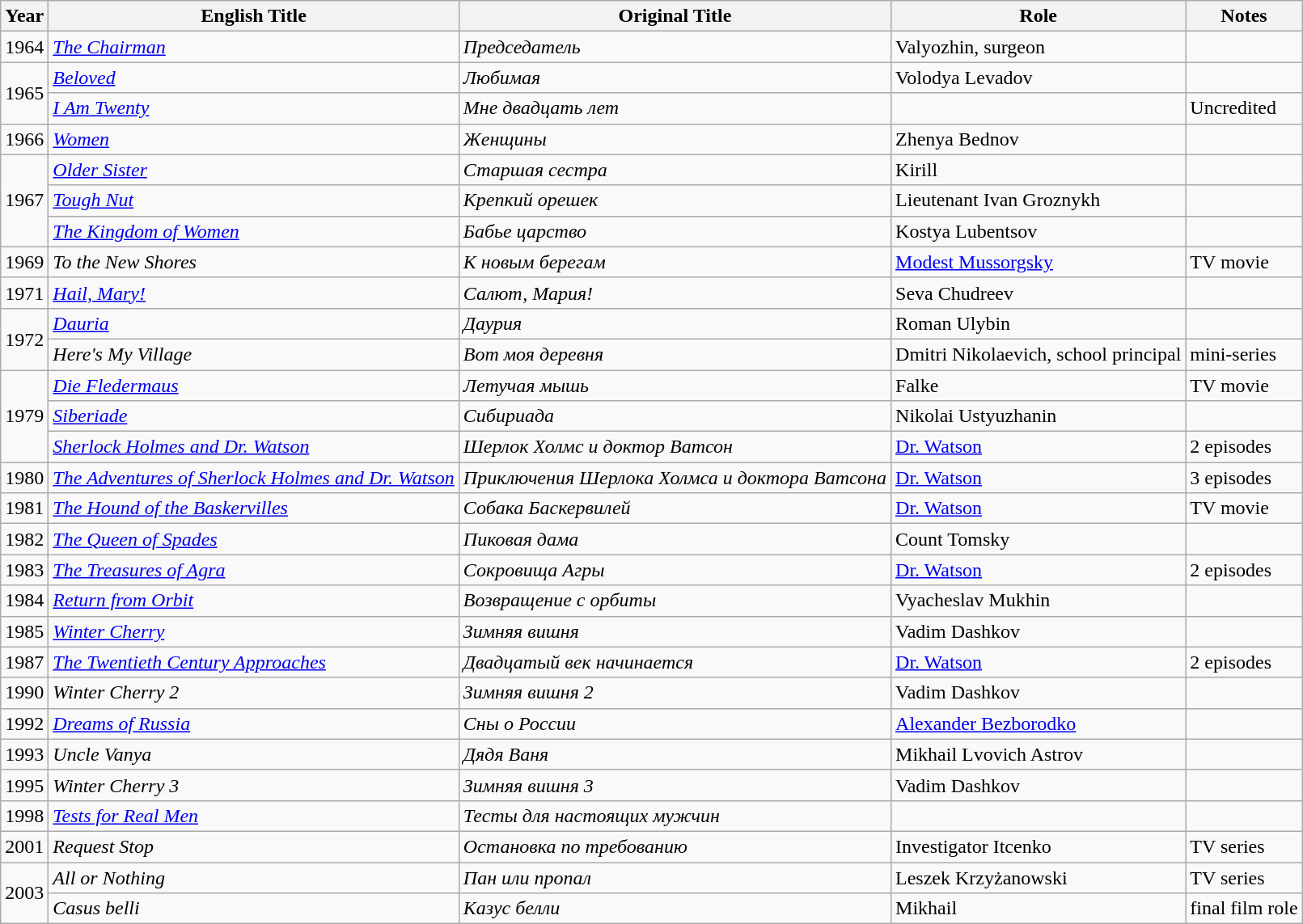<table class="wikitable">
<tr>
<th>Year</th>
<th>English Title</th>
<th>Original Title</th>
<th>Role</th>
<th>Notes</th>
</tr>
<tr>
<td>1964</td>
<td><em><a href='#'>The Chairman</a></em></td>
<td><em>Председатель</em></td>
<td>Valyozhin, surgeon</td>
<td></td>
</tr>
<tr>
<td rowspan="2">1965</td>
<td><em><a href='#'>Beloved</a></em></td>
<td><em>Любимая</em></td>
<td>Volodya Levadov</td>
<td></td>
</tr>
<tr>
<td><em><a href='#'>I Am Twenty</a></em></td>
<td><em>Мне двадцать лет</em></td>
<td></td>
<td>Uncredited</td>
</tr>
<tr>
<td>1966</td>
<td><em><a href='#'>Women</a></em></td>
<td><em>Женщины</em></td>
<td>Zhenya Bednov</td>
<td></td>
</tr>
<tr>
<td rowspan="3">1967</td>
<td><em><a href='#'>Older Sister</a></em></td>
<td><em>Старшая сестра</em></td>
<td>Kirill</td>
<td></td>
</tr>
<tr>
<td><em><a href='#'>Tough Nut</a></em></td>
<td><em>Крепкий орешек</em></td>
<td>Lieutenant Ivan Groznykh</td>
<td></td>
</tr>
<tr>
<td><em><a href='#'>The Kingdom of Women</a></em></td>
<td><em>Бабье царство</em></td>
<td>Kostya Lubentsov</td>
<td></td>
</tr>
<tr>
<td>1969</td>
<td><em>To the New Shores</em></td>
<td><em>К новым берегам</em></td>
<td><a href='#'>Modest Mussorgsky</a></td>
<td>TV movie</td>
</tr>
<tr>
<td>1971</td>
<td><em><a href='#'>Hail, Mary!</a></em></td>
<td><em>Салют, Мария!</em></td>
<td>Seva Chudreev</td>
<td></td>
</tr>
<tr>
<td rowspan="2">1972</td>
<td><em><a href='#'>Dauria</a></em></td>
<td><em>Даурия</em></td>
<td>Roman Ulybin</td>
<td></td>
</tr>
<tr>
<td><em>Here's My Village</em></td>
<td><em>Вот моя деревня</em></td>
<td>Dmitri Nikolaevich, school principal</td>
<td>mini-series</td>
</tr>
<tr>
<td rowspan="3">1979</td>
<td><em><a href='#'>Die Fledermaus</a></em></td>
<td><em>Летучая мышь</em></td>
<td>Falke</td>
<td>TV movie</td>
</tr>
<tr>
<td><em><a href='#'>Siberiade</a></em></td>
<td><em>Сибириада</em></td>
<td>Nikolai Ustyuzhanin</td>
<td></td>
</tr>
<tr>
<td><em><a href='#'>Sherlock Holmes and Dr. Watson</a></em></td>
<td><em>Шерлок Холмс и доктор Ватсон</em></td>
<td><a href='#'>Dr. Watson</a></td>
<td>2 episodes</td>
</tr>
<tr>
<td>1980</td>
<td><em><a href='#'>The Adventures of Sherlock Holmes and Dr. Watson</a></em></td>
<td><em>Приключения Шерлока Холмса и доктора Ватсона</em></td>
<td><a href='#'>Dr. Watson</a></td>
<td>3 episodes</td>
</tr>
<tr>
<td>1981</td>
<td><em><a href='#'>The Hound of the Baskervilles</a></em></td>
<td><em>Собака Баскервилей</em></td>
<td><a href='#'>Dr. Watson</a></td>
<td>TV movie</td>
</tr>
<tr>
<td>1982</td>
<td><em><a href='#'>The Queen of Spades</a></em></td>
<td><em>Пиковая дама</em></td>
<td>Count Tomsky</td>
<td></td>
</tr>
<tr>
<td>1983</td>
<td><em><a href='#'>The Treasures of Agra</a></em></td>
<td><em>Сокровища Агры</em></td>
<td><a href='#'>Dr. Watson</a></td>
<td>2 episodes</td>
</tr>
<tr>
<td>1984</td>
<td><em><a href='#'>Return from Orbit</a></em></td>
<td><em>Возвращение с орбиты</em></td>
<td>Vyacheslav Mukhin</td>
<td></td>
</tr>
<tr>
<td>1985</td>
<td><em><a href='#'>Winter Cherry</a></em></td>
<td><em>Зимняя вишня</em></td>
<td>Vadim Dashkov</td>
<td></td>
</tr>
<tr>
<td>1987</td>
<td><em><a href='#'>The Twentieth Century Approaches</a></em></td>
<td><em>Двадцатый век начинается</em></td>
<td><a href='#'>Dr. Watson</a></td>
<td>2 episodes</td>
</tr>
<tr>
<td>1990</td>
<td><em>Winter Cherry 2</em></td>
<td><em>Зимняя вишня 2</em></td>
<td>Vadim Dashkov</td>
</tr>
<tr>
<td>1992</td>
<td><em><a href='#'>Dreams of Russia</a></em></td>
<td><em>Сны о России</em></td>
<td><a href='#'>Alexander Bezborodko</a></td>
<td></td>
</tr>
<tr>
<td>1993</td>
<td><em>Uncle Vanya</em></td>
<td><em>Дядя Ваня</em></td>
<td>Mikhail Lvovich Astrov</td>
<td></td>
</tr>
<tr>
<td>1995</td>
<td><em>Winter Cherry 3</em></td>
<td><em>Зимняя вишня 3</em></td>
<td>Vadim Dashkov</td>
<td></td>
</tr>
<tr>
<td>1998</td>
<td><em><a href='#'>Tests for Real Men</a></em></td>
<td><em>Тесты для настоящих мужчин</em></td>
<td></td>
<td></td>
</tr>
<tr>
<td>2001</td>
<td><em>Request Stop</em></td>
<td><em>Остановка по требованию</em></td>
<td>Investigator Itcenko</td>
<td>TV series</td>
</tr>
<tr>
<td rowspan="2">2003</td>
<td><em>All or Nothing</em></td>
<td><em>Пан или пропал</em></td>
<td>Leszek Krzyżanowski</td>
<td>TV series</td>
</tr>
<tr>
<td><em>Casus belli</em></td>
<td><em>Казус белли</em></td>
<td>Mikhail</td>
<td>final film role</td>
</tr>
</table>
